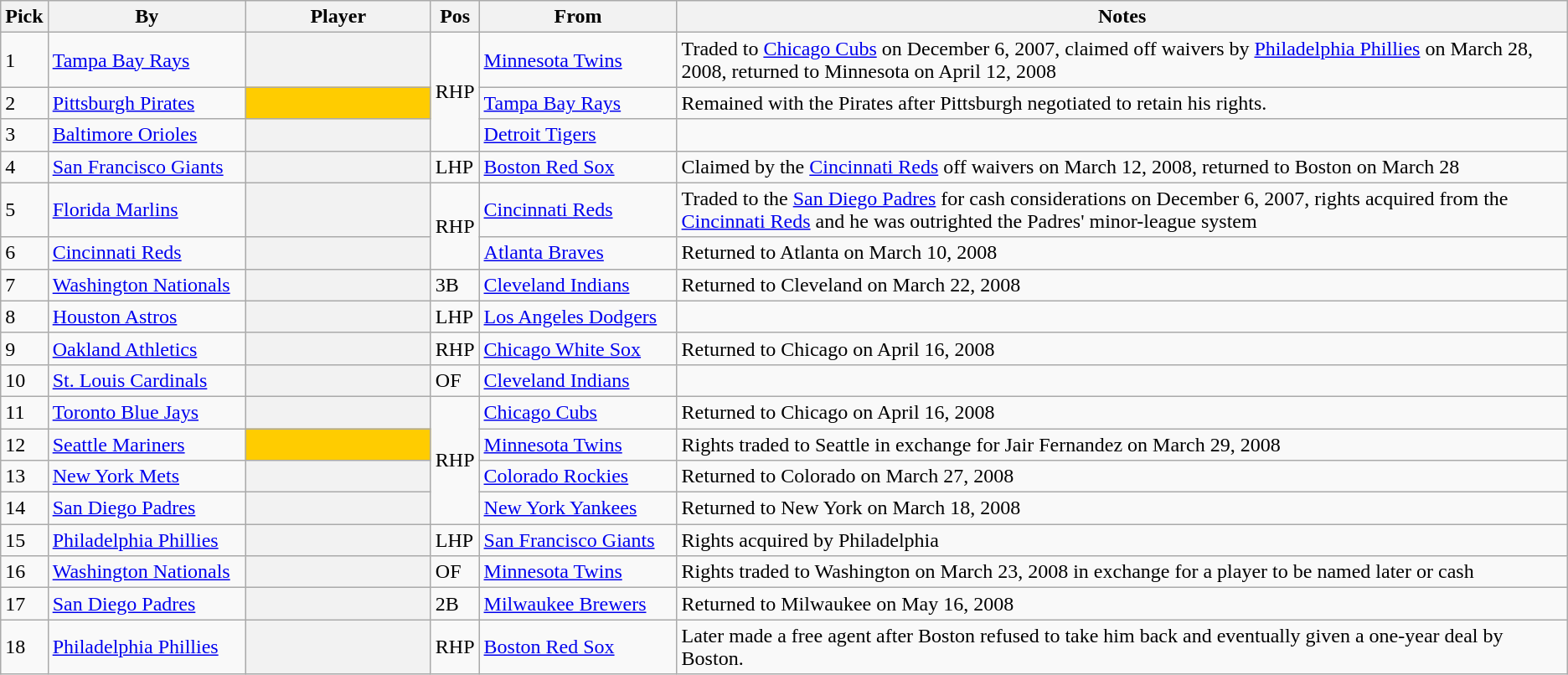<table class="wikitable sortable plainrowheaders">
<tr>
<th scope="col">Pick</th>
<th scope="col" style="width:150px;">By</th>
<th scope="col" style="width:140px;">Player</th>
<th scope="col">Pos</th>
<th scope="col" style="width:150px;">From</th>
<th scope="col">Notes</th>
</tr>
<tr>
<td>1</td>
<td><a href='#'>Tampa Bay Rays</a></td>
<th scope="row"></th>
<td rowspan="3">RHP</td>
<td><a href='#'>Minnesota Twins</a></td>
<td>Traded to <a href='#'>Chicago Cubs</a> on December 6, 2007, claimed off waivers by <a href='#'>Philadelphia Phillies</a> on March 28, 2008, returned to Minnesota on April 12, 2008</td>
</tr>
<tr>
<td>2</td>
<td><a href='#'>Pittsburgh Pirates</a></td>
<th scope="row" style="background:#fc0"></th>
<td><a href='#'>Tampa Bay Rays</a></td>
<td>Remained with the Pirates after Pittsburgh negotiated to retain his rights.</td>
</tr>
<tr>
<td>3</td>
<td><a href='#'>Baltimore Orioles</a></td>
<th scope="row"></th>
<td><a href='#'>Detroit Tigers</a></td>
<td></td>
</tr>
<tr>
<td>4</td>
<td><a href='#'>San Francisco Giants</a></td>
<th scope="row"></th>
<td>LHP</td>
<td><a href='#'>Boston Red Sox</a></td>
<td>Claimed by the <a href='#'>Cincinnati Reds</a> off waivers on March 12, 2008, returned to Boston on March 28</td>
</tr>
<tr>
<td>5</td>
<td><a href='#'>Florida Marlins</a></td>
<th scope="row"></th>
<td rowspan="2">RHP</td>
<td><a href='#'>Cincinnati Reds</a></td>
<td>Traded to the <a href='#'>San Diego Padres</a> for cash considerations on December 6, 2007, rights acquired from the <a href='#'>Cincinnati Reds</a> and he was outrighted the Padres' minor-league system</td>
</tr>
<tr>
<td>6</td>
<td><a href='#'>Cincinnati Reds</a></td>
<th scope="row"></th>
<td><a href='#'>Atlanta Braves</a></td>
<td>Returned to Atlanta on March 10, 2008</td>
</tr>
<tr>
<td>7</td>
<td><a href='#'>Washington Nationals</a></td>
<th scope="row"></th>
<td>3B</td>
<td><a href='#'>Cleveland Indians</a></td>
<td>Returned to Cleveland on March 22, 2008</td>
</tr>
<tr>
<td>8</td>
<td><a href='#'>Houston Astros</a></td>
<th scope="row"></th>
<td>LHP</td>
<td><a href='#'>Los Angeles Dodgers</a></td>
<td></td>
</tr>
<tr>
<td>9</td>
<td><a href='#'>Oakland Athletics</a></td>
<th scope="row"></th>
<td>RHP</td>
<td><a href='#'>Chicago White Sox</a></td>
<td>Returned to Chicago on April 16, 2008</td>
</tr>
<tr>
<td>10</td>
<td><a href='#'>St. Louis Cardinals</a></td>
<th scope="row"></th>
<td>OF</td>
<td><a href='#'>Cleveland Indians</a></td>
<td></td>
</tr>
<tr>
<td>11</td>
<td><a href='#'>Toronto Blue Jays</a></td>
<th scope="row"></th>
<td rowspan="4">RHP</td>
<td><a href='#'>Chicago Cubs</a></td>
<td>Returned to Chicago on April 16, 2008</td>
</tr>
<tr>
<td>12</td>
<td><a href='#'>Seattle Mariners</a></td>
<th scope="row" style="background:#fc0"></th>
<td><a href='#'>Minnesota Twins</a></td>
<td>Rights traded to Seattle in exchange for Jair Fernandez on March 29, 2008</td>
</tr>
<tr>
<td>13</td>
<td><a href='#'>New York Mets</a></td>
<th scope="row"></th>
<td><a href='#'>Colorado Rockies</a></td>
<td>Returned to Colorado on March 27, 2008</td>
</tr>
<tr>
<td>14</td>
<td><a href='#'>San Diego Padres</a></td>
<th scope="row"></th>
<td><a href='#'>New York Yankees</a></td>
<td>Returned to New York on March 18, 2008</td>
</tr>
<tr>
<td>15</td>
<td><a href='#'>Philadelphia Phillies</a></td>
<th scope="row"></th>
<td>LHP</td>
<td><a href='#'>San Francisco Giants</a></td>
<td>Rights acquired by Philadelphia</td>
</tr>
<tr>
<td>16</td>
<td><a href='#'>Washington Nationals</a></td>
<th scope="row"></th>
<td>OF</td>
<td><a href='#'>Minnesota Twins</a></td>
<td>Rights traded to Washington on March 23, 2008 in exchange for a player to be named later or cash</td>
</tr>
<tr>
<td>17</td>
<td><a href='#'>San Diego Padres</a></td>
<th scope="row"></th>
<td>2B</td>
<td><a href='#'>Milwaukee Brewers</a></td>
<td>Returned to Milwaukee on May 16, 2008</td>
</tr>
<tr>
<td>18</td>
<td><a href='#'>Philadelphia Phillies</a></td>
<th scope="row"></th>
<td>RHP</td>
<td><a href='#'>Boston Red Sox</a></td>
<td>Later made a free agent after Boston refused to take him back and eventually given a one-year deal by Boston.</td>
</tr>
</table>
